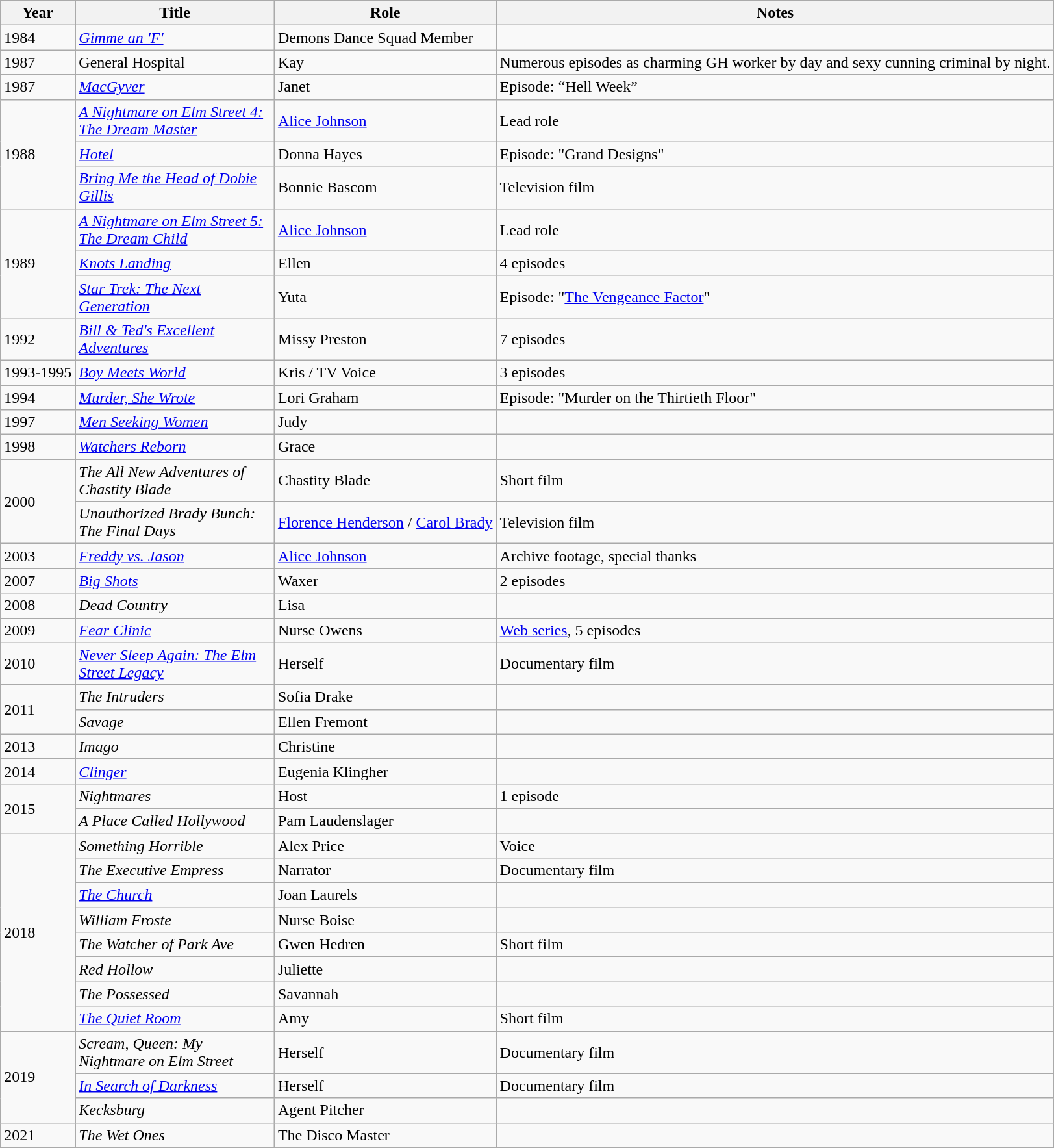<table class="wikitable sortable">
<tr>
<th>Year</th>
<th width="197">Title</th>
<th>Role</th>
<th>Notes</th>
</tr>
<tr>
<td>1984</td>
<td><em><a href='#'>Gimme an 'F'</a></em></td>
<td>Demons Dance Squad Member</td>
</tr>
<tr>
<td>1987</td>
<td>General Hospital</td>
<td>Kay</td>
<td>Numerous episodes as charming GH worker by day and sexy cunning criminal by night.</td>
</tr>
<tr>
<td>1987</td>
<td><em><a href='#'>MacGyver</a></em></td>
<td>Janet</td>
<td>Episode: “Hell Week”</td>
</tr>
<tr>
<td rowspan="3">1988</td>
<td><em><a href='#'>A Nightmare on Elm Street 4: The Dream Master</a></em></td>
<td><a href='#'>Alice Johnson</a></td>
<td>Lead role</td>
</tr>
<tr>
<td><em><a href='#'>Hotel</a></em></td>
<td>Donna Hayes</td>
<td>Episode: "Grand Designs"</td>
</tr>
<tr>
<td><em><a href='#'>Bring Me the Head of Dobie Gillis</a></em></td>
<td>Bonnie Bascom</td>
<td>Television film</td>
</tr>
<tr>
<td rowspan="3">1989</td>
<td><em><a href='#'>A Nightmare on Elm Street 5: The Dream Child</a></em></td>
<td><a href='#'>Alice Johnson</a></td>
<td>Lead role</td>
</tr>
<tr>
<td><em><a href='#'>Knots Landing</a></em></td>
<td>Ellen</td>
<td>4 episodes</td>
</tr>
<tr>
<td><em><a href='#'>Star Trek: The Next Generation</a></em></td>
<td>Yuta</td>
<td>Episode: "<a href='#'>The Vengeance Factor</a>"</td>
</tr>
<tr>
<td>1992</td>
<td><em><a href='#'>Bill & Ted's Excellent Adventures</a></em></td>
<td>Missy Preston</td>
<td>7 episodes</td>
</tr>
<tr>
<td>1993-1995</td>
<td><em><a href='#'>Boy Meets World</a></em></td>
<td>Kris / TV Voice</td>
<td>3 episodes</td>
</tr>
<tr>
<td>1994</td>
<td><em><a href='#'>Murder, She Wrote</a></em></td>
<td>Lori Graham</td>
<td>Episode: "Murder on the Thirtieth Floor"</td>
</tr>
<tr>
<td>1997</td>
<td><em><a href='#'>Men Seeking Women</a></em></td>
<td>Judy</td>
<td></td>
</tr>
<tr>
<td>1998</td>
<td><em><a href='#'>Watchers Reborn</a></em></td>
<td>Grace</td>
<td></td>
</tr>
<tr>
<td rowspan="2">2000</td>
<td><em>The All New Adventures of Chastity Blade</em></td>
<td>Chastity Blade</td>
<td>Short film</td>
</tr>
<tr>
<td><em>Unauthorized Brady Bunch: The Final Days</em></td>
<td><a href='#'>Florence Henderson</a> / <a href='#'>Carol Brady</a></td>
<td>Television film</td>
</tr>
<tr>
<td>2003</td>
<td><em><a href='#'>Freddy vs. Jason</a></em></td>
<td><a href='#'>Alice Johnson</a></td>
<td>Archive footage, special thanks</td>
</tr>
<tr>
<td>2007</td>
<td><em><a href='#'>Big Shots</a></em></td>
<td>Waxer</td>
<td>2 episodes</td>
</tr>
<tr>
<td>2008</td>
<td><em>Dead Country</em></td>
<td>Lisa</td>
<td></td>
</tr>
<tr>
<td>2009</td>
<td><em><a href='#'>Fear Clinic</a></em></td>
<td>Nurse Owens</td>
<td><a href='#'>Web series</a>, 5 episodes</td>
</tr>
<tr>
<td>2010</td>
<td><em><a href='#'>Never Sleep Again: The Elm Street Legacy</a></em></td>
<td>Herself</td>
<td>Documentary film</td>
</tr>
<tr>
<td rowspan="2">2011</td>
<td><em>The Intruders</em></td>
<td>Sofia Drake</td>
<td></td>
</tr>
<tr>
<td><em>Savage</em></td>
<td>Ellen Fremont</td>
<td></td>
</tr>
<tr>
<td>2013</td>
<td><em>Imago</em></td>
<td>Christine</td>
<td></td>
</tr>
<tr>
<td>2014</td>
<td><em><a href='#'>Clinger</a></em></td>
<td>Eugenia Klingher</td>
<td></td>
</tr>
<tr>
<td rowspan="2">2015</td>
<td><em>Nightmares</em></td>
<td>Host</td>
<td>1 episode</td>
</tr>
<tr>
<td><em>A Place Called Hollywood</em></td>
<td>Pam Laudenslager</td>
<td></td>
</tr>
<tr>
<td rowspan="8">2018</td>
<td><em>Something Horrible</em></td>
<td>Alex Price</td>
<td>Voice</td>
</tr>
<tr>
<td><em>The Executive Empress</em></td>
<td>Narrator</td>
<td>Documentary film</td>
</tr>
<tr>
<td><em><a href='#'>The Church</a></em></td>
<td>Joan Laurels</td>
<td></td>
</tr>
<tr>
<td><em>William Froste</em></td>
<td>Nurse Boise</td>
<td></td>
</tr>
<tr>
<td><em>The Watcher of Park Ave</em></td>
<td>Gwen Hedren</td>
<td>Short film</td>
</tr>
<tr>
<td><em>Red Hollow</em></td>
<td>Juliette</td>
<td></td>
</tr>
<tr>
<td><em>The Possessed</em></td>
<td>Savannah</td>
<td></td>
</tr>
<tr>
<td><em><a href='#'>The Quiet Room</a></em></td>
<td>Amy</td>
<td>Short film</td>
</tr>
<tr>
<td rowspan="3">2019</td>
<td><em>Scream, Queen: My Nightmare on Elm Street</em></td>
<td>Herself</td>
<td>Documentary film</td>
</tr>
<tr>
<td><em><a href='#'>In Search of Darkness</a></em></td>
<td>Herself</td>
<td>Documentary film</td>
</tr>
<tr>
<td><em>Kecksburg</em></td>
<td>Agent Pitcher</td>
<td></td>
</tr>
<tr>
<td>2021</td>
<td><em>The Wet Ones</em></td>
<td>The Disco Master</td>
<td></td>
</tr>
</table>
